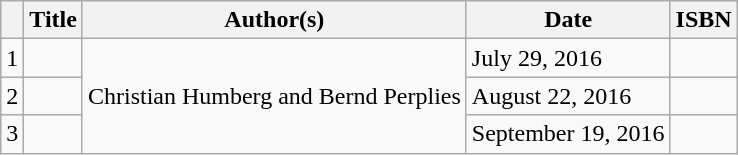<table class="wikitable">
<tr>
<th></th>
<th>Title</th>
<th>Author(s)</th>
<th>Date</th>
<th>ISBN</th>
</tr>
<tr>
<td>1</td>
<td></td>
<td rowspan="3">Christian Humberg and Bernd Perplies</td>
<td>July 29, 2016</td>
<td></td>
</tr>
<tr>
<td>2</td>
<td></td>
<td>August 22, 2016</td>
<td></td>
</tr>
<tr>
<td>3</td>
<td></td>
<td>September 19, 2016</td>
<td></td>
</tr>
</table>
